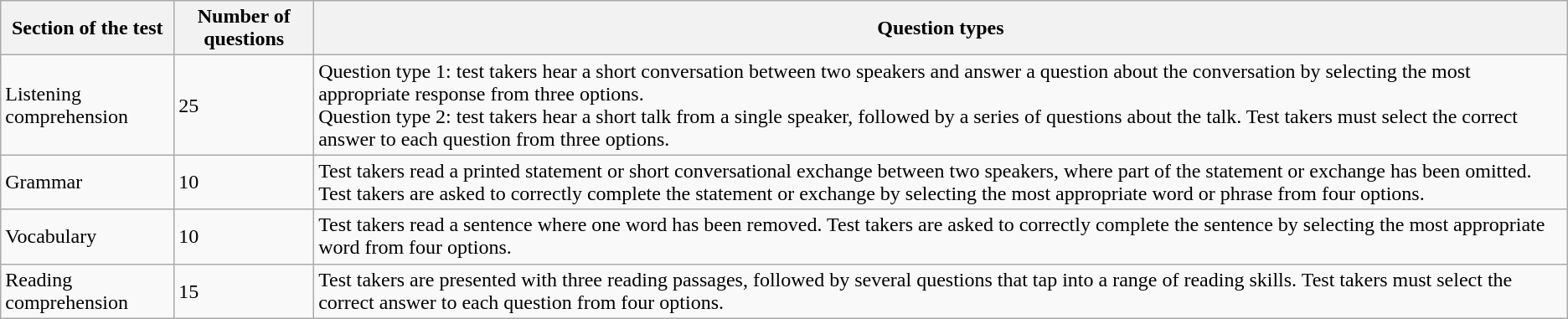<table class="wikitable">
<tr>
<th>Section of the test</th>
<th>Number of questions</th>
<th>Question types</th>
</tr>
<tr>
<td>Listening comprehension</td>
<td>25</td>
<td>Question type 1: test takers hear a short conversation between two speakers and answer a question about the conversation by selecting the most appropriate response from three options.<br>Question type 2: test takers hear a short talk from a single speaker, followed by a series of questions about the talk. Test takers must select the correct answer to each question from three options.</td>
</tr>
<tr>
<td>Grammar</td>
<td>10</td>
<td>Test takers read a printed statement or short conversational exchange between two speakers, where part of the statement or exchange has been omitted. Test takers are asked to correctly complete the statement or exchange by selecting the most appropriate word or phrase from four options.</td>
</tr>
<tr>
<td>Vocabulary</td>
<td>10</td>
<td>Test takers read a sentence where one word has been removed. Test takers are asked to correctly complete the sentence by selecting the most appropriate word from four options.</td>
</tr>
<tr>
<td>Reading comprehension</td>
<td>15</td>
<td>Test takers are presented with three reading passages, followed by several questions that tap into a range of reading skills. Test takers must select the correct answer to each question from four options.</td>
</tr>
</table>
